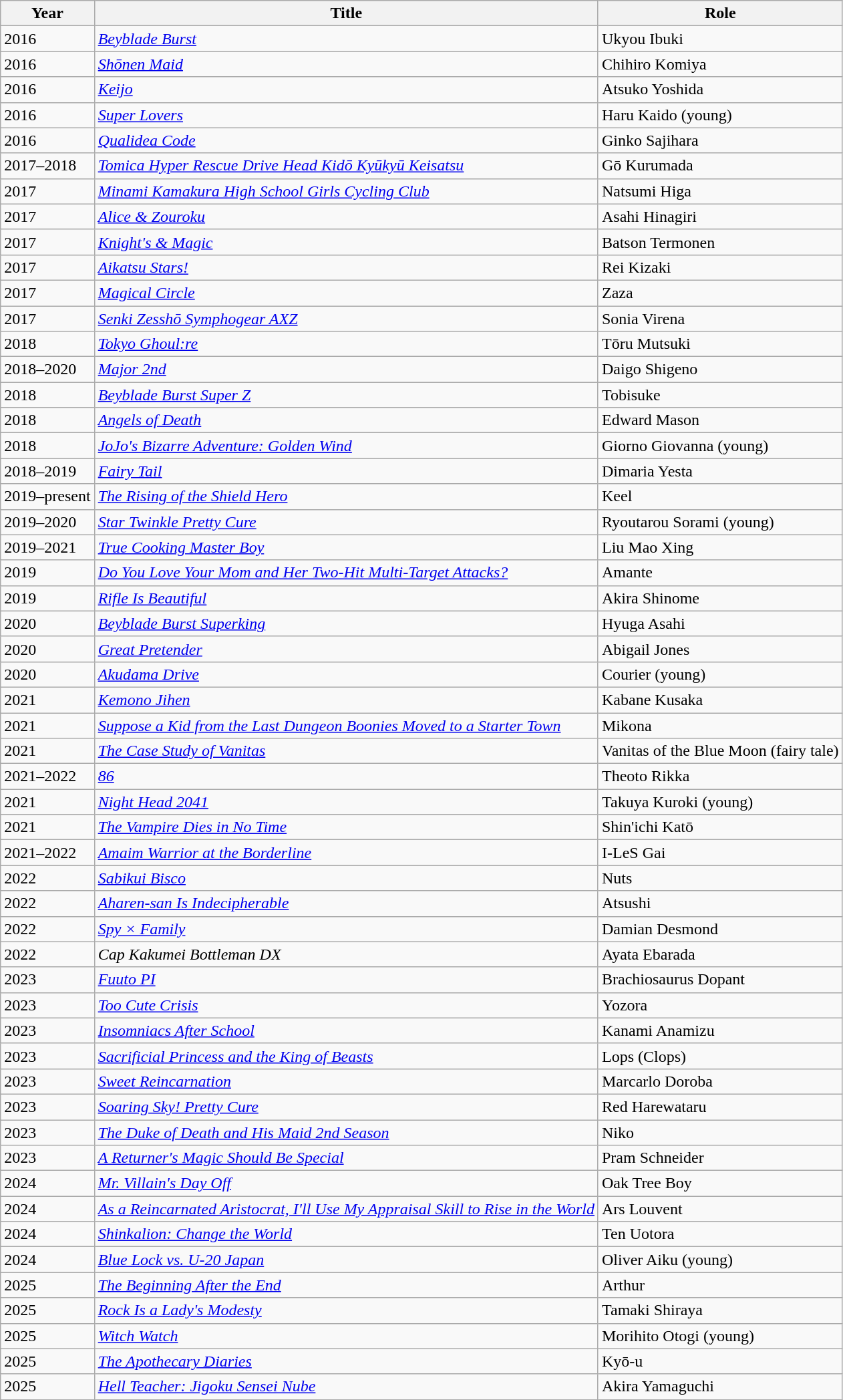<table class="wikitable">
<tr>
<th>Year</th>
<th>Title</th>
<th>Role</th>
</tr>
<tr>
<td>2016</td>
<td><em><a href='#'>Beyblade Burst</a></em></td>
<td>Ukyou Ibuki</td>
</tr>
<tr>
<td>2016</td>
<td><em><a href='#'>Shōnen Maid</a></em></td>
<td>Chihiro Komiya</td>
</tr>
<tr>
<td>2016</td>
<td><em><a href='#'>Keijo</a></em></td>
<td>Atsuko Yoshida</td>
</tr>
<tr>
<td>2016</td>
<td><em><a href='#'>Super Lovers</a></em></td>
<td>Haru Kaido (young)</td>
</tr>
<tr>
<td>2016</td>
<td><em><a href='#'>Qualidea Code</a></em></td>
<td>Ginko Sajihara</td>
</tr>
<tr>
<td>2017–2018</td>
<td><em><a href='#'>Tomica Hyper Rescue Drive Head Kidō Kyūkyū Keisatsu</a></em></td>
<td>Gō Kurumada</td>
</tr>
<tr>
<td>2017</td>
<td><em><a href='#'>Minami Kamakura High School Girls Cycling Club</a></em></td>
<td>Natsumi Higa</td>
</tr>
<tr>
<td>2017</td>
<td><em><a href='#'>Alice & Zouroku</a></em></td>
<td>Asahi Hinagiri</td>
</tr>
<tr>
<td>2017</td>
<td><em><a href='#'>Knight's & Magic</a></em></td>
<td>Batson Termonen</td>
</tr>
<tr>
<td>2017</td>
<td><em><a href='#'>Aikatsu Stars!</a></em></td>
<td>Rei Kizaki</td>
</tr>
<tr>
<td>2017</td>
<td><em><a href='#'>Magical Circle</a></em></td>
<td>Zaza</td>
</tr>
<tr>
<td>2017</td>
<td><em><a href='#'>Senki Zesshō Symphogear AXZ</a></em></td>
<td>Sonia Virena</td>
</tr>
<tr>
<td>2018</td>
<td><em><a href='#'>Tokyo Ghoul:re</a></em></td>
<td>Tōru Mutsuki</td>
</tr>
<tr>
<td>2018–2020</td>
<td><em><a href='#'>Major 2nd</a></em></td>
<td>Daigo Shigeno</td>
</tr>
<tr>
<td>2018</td>
<td><em><a href='#'>Beyblade Burst Super Z</a></em></td>
<td>Tobisuke</td>
</tr>
<tr>
<td>2018</td>
<td><em><a href='#'>Angels of Death</a></em></td>
<td>Edward Mason</td>
</tr>
<tr>
<td>2018</td>
<td><em><a href='#'>JoJo's Bizarre Adventure: Golden Wind</a></em></td>
<td>Giorno Giovanna (young)</td>
</tr>
<tr>
<td>2018–2019</td>
<td><em><a href='#'>Fairy Tail</a></em></td>
<td>Dimaria Yesta</td>
</tr>
<tr>
<td>2019–present</td>
<td><em><a href='#'>The Rising of the Shield Hero</a></em></td>
<td>Keel</td>
</tr>
<tr>
<td>2019–2020</td>
<td><a href='#'><em>Star Twinkle Pretty Cure</em></a></td>
<td>Ryoutarou Sorami (young)</td>
</tr>
<tr>
<td>2019–2021</td>
<td><em><a href='#'>True Cooking Master Boy</a></em></td>
<td>Liu Mao Xing</td>
</tr>
<tr>
<td>2019</td>
<td><em><a href='#'>Do You Love Your Mom and Her Two-Hit Multi-Target Attacks?</a></em></td>
<td>Amante</td>
</tr>
<tr>
<td>2019</td>
<td><em><a href='#'>Rifle Is Beautiful</a></em></td>
<td>Akira Shinome</td>
</tr>
<tr>
<td>2020</td>
<td><em><a href='#'>Beyblade Burst Superking</a></em></td>
<td>Hyuga Asahi</td>
</tr>
<tr>
<td>2020</td>
<td><em><a href='#'>Great Pretender</a></em></td>
<td>Abigail Jones</td>
</tr>
<tr>
<td>2020</td>
<td><em><a href='#'>Akudama Drive</a></em></td>
<td>Courier (young)</td>
</tr>
<tr>
<td>2021</td>
<td><em><a href='#'>Kemono Jihen</a></em></td>
<td>Kabane Kusaka</td>
</tr>
<tr>
<td>2021</td>
<td><em><a href='#'>Suppose a Kid from the Last Dungeon Boonies Moved to a Starter Town</a></em></td>
<td>Mikona</td>
</tr>
<tr>
<td>2021</td>
<td><em><a href='#'>The Case Study of Vanitas</a></em></td>
<td>Vanitas of the Blue Moon (fairy tale)</td>
</tr>
<tr>
<td>2021–2022</td>
<td><em><a href='#'>86</a></em></td>
<td>Theoto Rikka</td>
</tr>
<tr>
<td>2021</td>
<td><em><a href='#'>Night Head 2041</a></em></td>
<td>Takuya Kuroki (young)</td>
</tr>
<tr>
<td>2021</td>
<td><em><a href='#'>The Vampire Dies in No Time</a></em></td>
<td>Shin'ichi Katō</td>
</tr>
<tr>
<td>2021–2022</td>
<td><em><a href='#'>Amaim Warrior at the Borderline</a></em></td>
<td>I-LeS Gai</td>
</tr>
<tr>
<td>2022</td>
<td><em><a href='#'>Sabikui Bisco</a></em></td>
<td>Nuts</td>
</tr>
<tr>
<td>2022</td>
<td><em><a href='#'>Aharen-san Is Indecipherable</a></em></td>
<td>Atsushi</td>
</tr>
<tr>
<td>2022</td>
<td><em><a href='#'>Spy × Family</a></em></td>
<td>Damian Desmond</td>
</tr>
<tr>
<td>2022</td>
<td><em>Cap Kakumei Bottleman DX</em></td>
<td>Ayata Ebarada</td>
</tr>
<tr>
<td>2023</td>
<td><em><a href='#'>Fuuto PI</a></em></td>
<td>Brachiosaurus Dopant</td>
</tr>
<tr>
<td>2023</td>
<td><em><a href='#'>Too Cute Crisis</a></em></td>
<td>Yozora</td>
</tr>
<tr>
<td>2023</td>
<td><em><a href='#'>Insomniacs After School</a></em></td>
<td>Kanami Anamizu</td>
</tr>
<tr>
<td>2023</td>
<td><em><a href='#'>Sacrificial Princess and the King of Beasts</a></em></td>
<td>Lops (Clops)</td>
</tr>
<tr>
<td>2023</td>
<td><em><a href='#'>Sweet Reincarnation</a></em></td>
<td>Marcarlo Doroba</td>
</tr>
<tr>
<td>2023</td>
<td><em><a href='#'>Soaring Sky! Pretty Cure</a></em></td>
<td>Red Harewataru</td>
</tr>
<tr>
<td>2023</td>
<td><em><a href='#'>The Duke of Death and His Maid 2nd Season</a></em></td>
<td>Niko</td>
</tr>
<tr>
<td>2023</td>
<td><em><a href='#'>A Returner's Magic Should Be Special</a></em></td>
<td>Pram Schneider</td>
</tr>
<tr>
<td>2024</td>
<td><em><a href='#'>Mr. Villain's Day Off</a></em></td>
<td>Oak Tree Boy</td>
</tr>
<tr>
<td>2024</td>
<td><em><a href='#'>As a Reincarnated Aristocrat, I'll Use My Appraisal Skill to Rise in the World</a></em></td>
<td>Ars Louvent</td>
</tr>
<tr>
<td>2024</td>
<td><em><a href='#'>Shinkalion: Change the World</a></em></td>
<td>Ten Uotora</td>
</tr>
<tr>
<td>2024</td>
<td><em><a href='#'>Blue Lock vs. U-20 Japan</a></em></td>
<td>Oliver Aiku (young)</td>
</tr>
<tr>
<td>2025</td>
<td><em><a href='#'>The Beginning After the End</a></em></td>
<td>Arthur</td>
</tr>
<tr>
<td>2025</td>
<td><em><a href='#'>Rock Is a Lady's Modesty</a></em></td>
<td>Tamaki Shiraya</td>
</tr>
<tr>
<td>2025</td>
<td><em><a href='#'>Witch Watch</a></em></td>
<td>Morihito Otogi (young)</td>
</tr>
<tr>
<td>2025</td>
<td><em><a href='#'>The Apothecary Diaries</a></em></td>
<td>Kyō-u</td>
</tr>
<tr>
<td>2025</td>
<td><em><a href='#'>Hell Teacher: Jigoku Sensei Nube</a></em></td>
<td>Akira Yamaguchi</td>
</tr>
</table>
